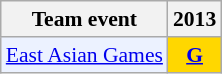<table class="wikitable" style="font-size: 90%; text-align:center">
<tr>
<th>Team event</th>
<th>2013</th>
</tr>
<tr>
<td bgcolor="#ECF2FF"; align="left"><a href='#'>East Asian Games</a></td>
<td bgcolor=gold><a href='#'><strong>G</strong></a></td>
</tr>
</table>
